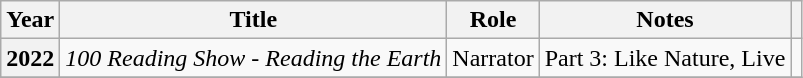<table class="wikitable plainrowheaders">
<tr>
<th scope="col">Year</th>
<th scope="col">Title</th>
<th scope="col">Role</th>
<th scope="col">Notes</th>
<th scope="col" class="unsortable"></th>
</tr>
<tr>
<th scope="row">2022</th>
<td><em>100 Reading Show - Reading the Earth</em></td>
<td>Narrator</td>
<td>Part 3: Like Nature, Live</td>
<td></td>
</tr>
<tr>
</tr>
</table>
